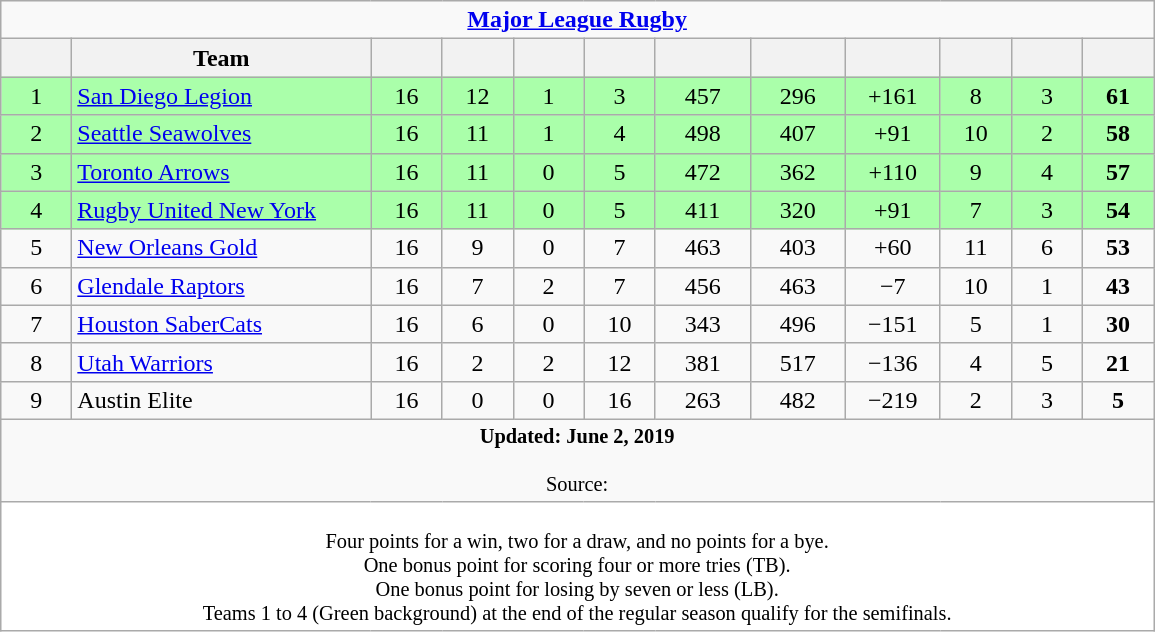<table class="wikitable" style="text-align: center;">
<tr style="background:#f9f9f9;">
<td colspan="15" cellpadding="0" cellspacing="0"><strong><a href='#'>Major League Rugby</a></strong></td>
</tr>
<tr style="background:#f3f3f3;">
<th style="width:2.5em;"></th>
<th scope="col" style="width:12em;">Team</th>
<th style="width:2.5em;"></th>
<th style="width:2.5em;"></th>
<th style="width:2.5em;"></th>
<th style="width:2.5em;"></th>
<th style="width:3.5em;"></th>
<th style="width:3.5em;"></th>
<th style="width:3.5em;"></th>
<th style="width:2.5em;"></th>
<th style="width:2.5em;"></th>
<th style="width:2.5em;"> </th>
</tr>
<tr bgcolor=#aaffaa>
<td>1</td>
<td align=left><a href='#'>San Diego Legion</a></td>
<td>16</td>
<td>12</td>
<td>1</td>
<td>3</td>
<td>457</td>
<td>296</td>
<td>+161</td>
<td>8</td>
<td>3</td>
<td><strong>61</strong></td>
</tr>
<tr bgcolor=#aaffaa>
<td>2</td>
<td align="left"><a href='#'>Seattle Seawolves</a></td>
<td>16</td>
<td>11</td>
<td>1</td>
<td>4</td>
<td>498</td>
<td>407</td>
<td>+91</td>
<td>10</td>
<td>2</td>
<td><strong>58</strong></td>
</tr>
<tr bgcolor="#aaffaa">
<td>3</td>
<td align=left><a href='#'>Toronto Arrows</a></td>
<td>16</td>
<td>11</td>
<td>0</td>
<td>5</td>
<td>472</td>
<td>362</td>
<td>+110</td>
<td>9</td>
<td>4</td>
<td><strong>57</strong></td>
</tr>
<tr bgcolor="#aaffaa">
<td>4</td>
<td align="left"><a href='#'>Rugby United New York</a></td>
<td>16</td>
<td>11</td>
<td>0</td>
<td>5</td>
<td>411</td>
<td>320</td>
<td>+91</td>
<td>7</td>
<td>3</td>
<td><strong>54</strong></td>
</tr>
<tr>
<td>5</td>
<td align="left"><a href='#'>New Orleans Gold</a></td>
<td>16</td>
<td>9</td>
<td>0</td>
<td>7</td>
<td>463</td>
<td>403</td>
<td>+60</td>
<td>11</td>
<td>6</td>
<td><strong>53</strong></td>
</tr>
<tr>
<td>6</td>
<td align="left"><a href='#'>Glendale Raptors</a></td>
<td>16</td>
<td>7</td>
<td>2</td>
<td>7</td>
<td>456</td>
<td>463</td>
<td>−7</td>
<td>10</td>
<td>1</td>
<td><strong>43</strong></td>
</tr>
<tr>
<td>7</td>
<td align="left"><a href='#'>Houston SaberCats</a></td>
<td>16</td>
<td>6</td>
<td>0</td>
<td>10</td>
<td>343</td>
<td>496</td>
<td>−151</td>
<td>5</td>
<td>1</td>
<td><strong>30</strong></td>
</tr>
<tr>
<td>8</td>
<td align="left"><a href='#'>Utah Warriors</a></td>
<td>16</td>
<td>2</td>
<td>2</td>
<td>12</td>
<td>381</td>
<td>517</td>
<td>−136</td>
<td>4</td>
<td>5</td>
<td><strong>21</strong></td>
</tr>
<tr>
<td>9</td>
<td align="left">Austin Elite</td>
<td>16</td>
<td>0</td>
<td>0</td>
<td>16</td>
<td>263</td>
<td>482</td>
<td>−219</td>
<td>2</td>
<td>3</td>
<td><strong>5</strong></td>
</tr>
<tr>
<td colspan="15" style="font-size:85%; border:0;"><strong>Updated: June 2, 2019</strong> <br><br>Source: </td>
</tr>
<tr style="background:#fff;">
<td colspan="15" style="font-size:85%;"><br>Four points for a win, two for a draw, and no points for a bye.<br>
One bonus point for scoring four or more tries (TB).<br>One bonus point for losing by seven or less (LB).<br> 
 Teams 1 to 4 <span>(Green background)</span> at the end of the regular season qualify for the semifinals.<br></td>
</tr>
</table>
